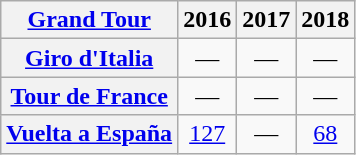<table class="wikitable plainrowheaders">
<tr>
<th scope="col"><a href='#'>Grand Tour</a></th>
<th scope="col">2016</th>
<th scope="col">2017</th>
<th scope="col">2018</th>
</tr>
<tr style="text-align:center;">
<th scope="row"> <a href='#'>Giro d'Italia</a></th>
<td>—</td>
<td>—</td>
<td>—</td>
</tr>
<tr style="text-align:center;">
<th scope="row"> <a href='#'>Tour de France</a></th>
<td>—</td>
<td>—</td>
<td>—</td>
</tr>
<tr style="text-align:center;">
<th scope="row"> <a href='#'>Vuelta a España</a></th>
<td><a href='#'>127</a></td>
<td>—</td>
<td><a href='#'>68</a></td>
</tr>
</table>
